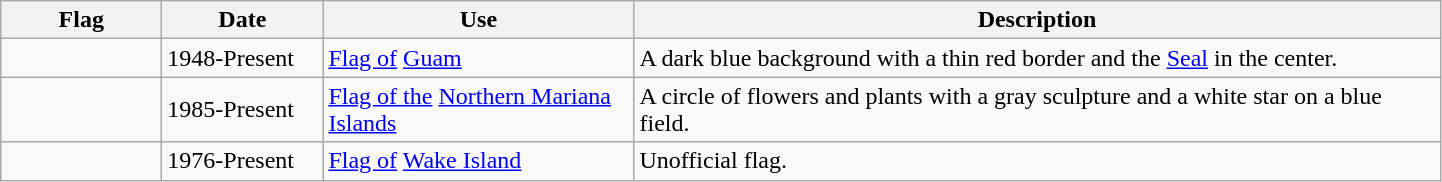<table class="wikitable">
<tr>
<th style="width:100px;">Flag</th>
<th style="width:100px;">Date</th>
<th style="width:200px;">Use</th>
<th style="width:530px;">Description</th>
</tr>
<tr>
<td></td>
<td>1948-Present</td>
<td><a href='#'>Flag of</a> <a href='#'>Guam</a></td>
<td>A dark blue background with a thin red border and the <a href='#'>Seal</a> in the center.</td>
</tr>
<tr>
<td></td>
<td>1985-Present</td>
<td><a href='#'>Flag of the</a> <a href='#'>Northern Mariana Islands</a></td>
<td>A circle of flowers and plants with a gray sculpture and a white star on a blue field.</td>
</tr>
<tr>
<td></td>
<td>1976-Present</td>
<td><a href='#'>Flag of</a> <a href='#'>Wake Island</a></td>
<td>Unofficial flag.</td>
</tr>
</table>
